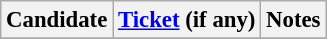<table class="wikitable" style="font-size: 95%">
<tr>
<th>Candidate</th>
<th><a href='#'>Ticket</a> (if any)</th>
<th>Notes</th>
</tr>
<tr>
</tr>
</table>
